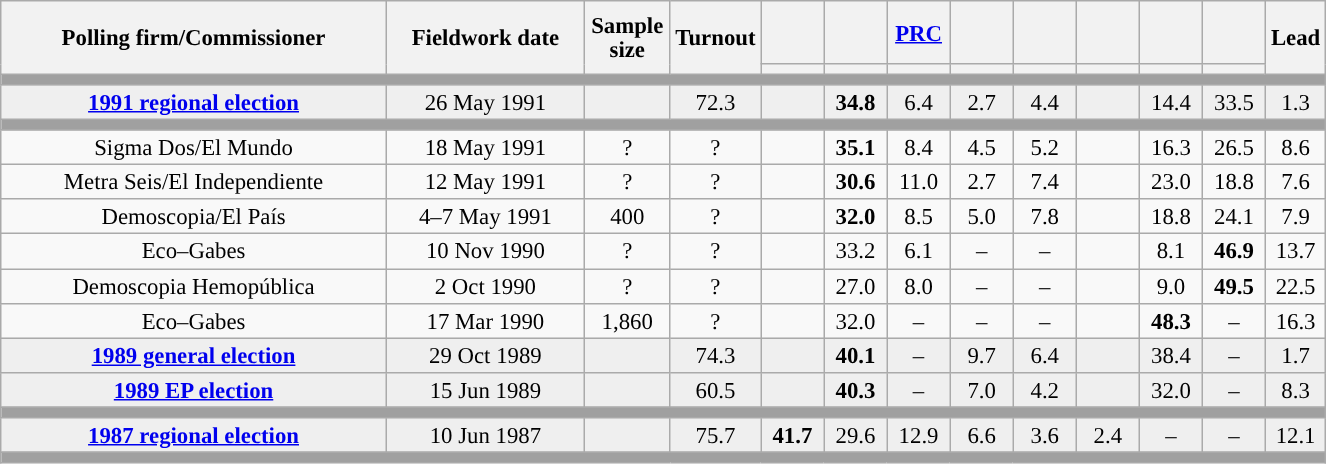<table class="wikitable collapsible collapsed" style="text-align:center; font-size:95%; line-height:16px;">
<tr style="height:42px;">
<th style="width:250px;" rowspan="2">Polling firm/Commissioner</th>
<th style="width:125px;" rowspan="2">Fieldwork date</th>
<th style="width:50px;" rowspan="2">Sample size</th>
<th style="width:45px;" rowspan="2">Turnout</th>
<th style="width:35px;"></th>
<th style="width:35px;"></th>
<th style="width:35px;"><a href='#'>PRC</a></th>
<th style="width:35px;"></th>
<th style="width:35px;"></th>
<th style="width:35px;"></th>
<th style="width:35px;"></th>
<th style="width:35px;"></th>
<th style="width:30px;" rowspan="2">Lead</th>
</tr>
<tr>
<th style="color:inherit;background:"></th>
<th style="color:inherit;background:"></th>
<th style="color:inherit;background:"></th>
<th style="color:inherit;background:"></th>
<th style="color:inherit;background:"></th>
<th style="color:inherit;background:"></th>
<th style="color:inherit;background:"></th>
<th style="color:inherit;background:"></th>
</tr>
<tr>
<td colspan="13" style="background:#A0A0A0"></td>
</tr>
<tr style="background:#EFEFEF;">
<td><strong><a href='#'>1991 regional election</a></strong></td>
<td>26 May 1991</td>
<td></td>
<td>72.3</td>
<td></td>
<td><strong>34.8</strong><br></td>
<td>6.4<br></td>
<td>2.7<br></td>
<td>4.4<br></td>
<td></td>
<td>14.4<br></td>
<td>33.5<br></td>
<td style="background:">1.3</td>
</tr>
<tr>
<td colspan="13" style="background:#A0A0A0"></td>
</tr>
<tr>
<td>Sigma Dos/El Mundo</td>
<td>18 May 1991</td>
<td>?</td>
<td>?</td>
<td></td>
<td><strong>35.1</strong><br></td>
<td>8.4<br></td>
<td>4.5<br></td>
<td>5.2<br></td>
<td></td>
<td>16.3<br></td>
<td>26.5<br></td>
<td style="background:">8.6</td>
</tr>
<tr>
<td>Metra Seis/El Independiente</td>
<td>12 May 1991</td>
<td>?</td>
<td>?</td>
<td></td>
<td><strong>30.6</strong><br></td>
<td>11.0<br></td>
<td>2.7<br></td>
<td>7.4<br></td>
<td></td>
<td>23.0<br></td>
<td>18.8<br></td>
<td style="background:">7.6</td>
</tr>
<tr>
<td>Demoscopia/El País</td>
<td>4–7 May 1991</td>
<td>400</td>
<td>?</td>
<td></td>
<td><strong>32.0</strong><br></td>
<td>8.5<br></td>
<td>5.0<br></td>
<td>7.8<br></td>
<td></td>
<td>18.8<br></td>
<td>24.1<br></td>
<td style="background:">7.9</td>
</tr>
<tr>
<td>Eco–Gabes</td>
<td>10 Nov 1990</td>
<td>?</td>
<td>?</td>
<td></td>
<td>33.2<br></td>
<td>6.1<br></td>
<td>–</td>
<td>–</td>
<td></td>
<td>8.1<br></td>
<td><strong>46.9</strong><br></td>
<td style="background:">13.7</td>
</tr>
<tr>
<td>Demoscopia Hemopública</td>
<td>2 Oct 1990</td>
<td>?</td>
<td>?</td>
<td></td>
<td>27.0<br></td>
<td>8.0<br></td>
<td>–</td>
<td>–</td>
<td></td>
<td>9.0<br></td>
<td><strong>49.5</strong><br></td>
<td style="background:">22.5</td>
</tr>
<tr>
<td>Eco–Gabes</td>
<td>17 Mar 1990</td>
<td>1,860</td>
<td>?</td>
<td></td>
<td>32.0</td>
<td>–</td>
<td>–</td>
<td>–</td>
<td></td>
<td><strong>48.3</strong></td>
<td>–</td>
<td style="background:">16.3</td>
</tr>
<tr style="background:#EFEFEF;">
<td><strong><a href='#'>1989 general election</a></strong></td>
<td>29 Oct 1989</td>
<td></td>
<td>74.3</td>
<td></td>
<td><strong>40.1</strong><br></td>
<td>–</td>
<td>9.7<br></td>
<td>6.4<br></td>
<td></td>
<td>38.4<br></td>
<td>–</td>
<td style="background:">1.7</td>
</tr>
<tr style="background:#EFEFEF;">
<td><strong><a href='#'>1989 EP election</a></strong></td>
<td>15 Jun 1989</td>
<td></td>
<td>60.5</td>
<td></td>
<td><strong>40.3</strong><br></td>
<td>–</td>
<td>7.0<br></td>
<td>4.2<br></td>
<td></td>
<td>32.0<br></td>
<td>–</td>
<td style="background:">8.3</td>
</tr>
<tr>
<td colspan="13" style="background:#A0A0A0"></td>
</tr>
<tr style="background:#EFEFEF;">
<td><strong><a href='#'>1987 regional election</a></strong></td>
<td>10 Jun 1987</td>
<td></td>
<td>75.7</td>
<td><strong>41.7</strong><br></td>
<td>29.6<br></td>
<td>12.9<br></td>
<td>6.6<br></td>
<td>3.6<br></td>
<td>2.4<br></td>
<td>–</td>
<td>–</td>
<td style="background:">12.1</td>
</tr>
<tr>
<td colspan="13" style="background:#A0A0A0"></td>
</tr>
</table>
